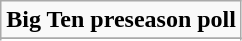<table class="wikitable" style="display: inline-table;">
<tr>
<td align="center" Colspan="3"><strong>Big Ten preseason poll</strong></td>
</tr>
<tr align="center">
</tr>
<tr align="center" style="background:#eeeeee;">
</tr>
</table>
